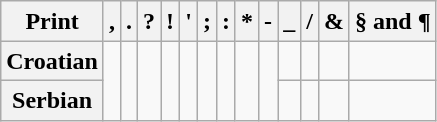<table class="wikitable" style="line-height: 1.2">
<tr align=center>
<th>Print</th>
<th>,</th>
<th>.</th>
<th>?</th>
<th>!</th>
<th>'</th>
<th>;</th>
<th>:</th>
<th>*</th>
<th>-</th>
<th>_</th>
<th>/</th>
<th>&</th>
<th>§ and ¶</th>
</tr>
<tr align=center>
<th>Croatian</th>
<td rowspan=2></td>
<td rowspan="2"></td>
<td rowspan=2></td>
<td rowspan=2></td>
<td rowspan="2"></td>
<td rowspan=2></td>
<td rowspan=2></td>
<td rowspan=2></td>
<td rowspan=2></td>
<td></td>
<td></td>
<td></td>
<td></td>
</tr>
<tr align=center>
<th>Serbian</th>
<td></td>
<td></td>
<td></td>
<td></td>
</tr>
</table>
